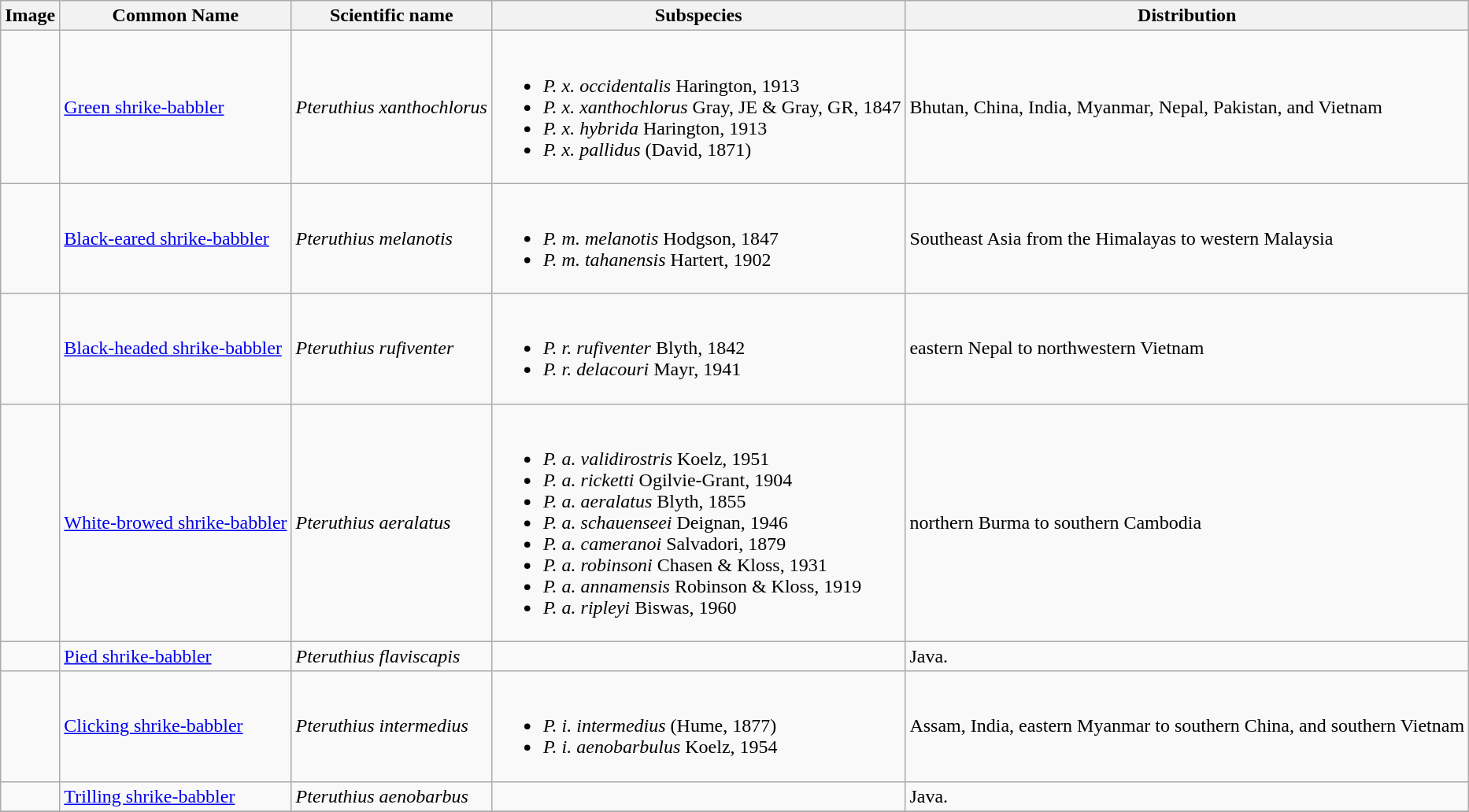<table class="wikitable ">
<tr>
<th>Image</th>
<th>Common Name</th>
<th>Scientific name</th>
<th>Subspecies</th>
<th>Distribution</th>
</tr>
<tr>
<td></td>
<td><a href='#'>Green shrike-babbler</a></td>
<td><em>Pteruthius xanthochlorus</em></td>
<td><br><ul><li><em>P. x. occidentalis</em> Harington, 1913</li><li><em>P. x. xanthochlorus</em> Gray, JE & Gray, GR, 1847</li><li><em>P. x. hybrida</em> Harington, 1913</li><li><em>P. x. pallidus</em> (David, 1871)</li></ul></td>
<td>Bhutan, China, India, Myanmar, Nepal, Pakistan, and Vietnam</td>
</tr>
<tr>
<td></td>
<td><a href='#'>Black-eared shrike-babbler</a></td>
<td><em>Pteruthius melanotis</em></td>
<td><br><ul><li><em>P. m. melanotis</em> Hodgson, 1847</li><li><em>P. m. tahanensis</em> Hartert, 1902</li></ul></td>
<td>Southeast Asia from the Himalayas to western Malaysia</td>
</tr>
<tr>
<td></td>
<td><a href='#'>Black-headed shrike-babbler</a></td>
<td><em>Pteruthius rufiventer</em></td>
<td><br><ul><li><em>P. r. rufiventer</em> Blyth, 1842</li><li><em>P. r. delacouri</em> Mayr, 1941</li></ul></td>
<td>eastern Nepal to northwestern Vietnam</td>
</tr>
<tr>
<td></td>
<td><a href='#'>White-browed shrike-babbler</a></td>
<td><em>Pteruthius aeralatus</em></td>
<td><br><ul><li><em>P. a. validirostris</em> Koelz, 1951</li><li><em>P. a. ricketti</em> Ogilvie-Grant, 1904</li><li><em>P. a. aeralatus</em>  Blyth, 1855</li><li><em>P. a. schauenseei</em>  Deignan, 1946</li><li><em>P. a. cameranoi</em>  Salvadori, 1879</li><li><em>P. a. robinsoni</em>  Chasen & Kloss, 1931</li><li><em>P. a. annamensis</em> Robinson & Kloss, 1919</li><li><em>P. a. ripleyi</em>  Biswas, 1960</li></ul></td>
<td>northern Burma to southern Cambodia</td>
</tr>
<tr>
<td></td>
<td><a href='#'>Pied shrike-babbler</a></td>
<td><em>Pteruthius flaviscapis</em></td>
<td></td>
<td>Java.</td>
</tr>
<tr>
<td></td>
<td><a href='#'>Clicking shrike-babbler</a></td>
<td><em>Pteruthius intermedius</em></td>
<td><br><ul><li><em>P. i. intermedius</em> (Hume, 1877)</li><li><em>P. i. aenobarbulus</em> Koelz, 1954</li></ul></td>
<td>Assam, India, eastern Myanmar to southern China, and southern Vietnam</td>
</tr>
<tr>
<td></td>
<td><a href='#'>Trilling shrike-babbler</a></td>
<td><em>Pteruthius aenobarbus</em></td>
<td></td>
<td>Java.</td>
</tr>
<tr>
</tr>
</table>
